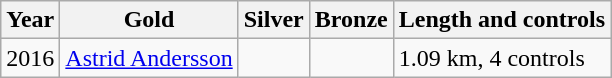<table class="wikitable">
<tr>
<th>Year</th>
<th>Gold</th>
<th>Silver</th>
<th>Bronze</th>
<th>Length and controls</th>
</tr>
<tr>
<td>2016</td>
<td> <a href='#'>Astrid Andersson</a></td>
<td></td>
<td></td>
<td>1.09 km, 4 controls</td>
</tr>
</table>
